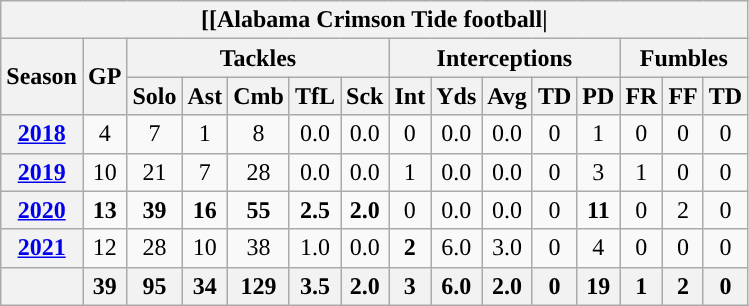<table class="wikitable" style="text-align:center;">
<tr>
<th colspan="15">[[Alabama Crimson Tide football|</th>
</tr>
<tr>
<th rowspan="2">Season</th>
<th rowspan="2">GP</th>
<th colspan="5">Tackles</th>
<th colspan="5">Interceptions</th>
<th colspan="3">Fumbles</th>
</tr>
<tr>
<th>Solo</th>
<th>Ast</th>
<th>Cmb</th>
<th>TfL</th>
<th>Sck</th>
<th>Int</th>
<th>Yds</th>
<th>Avg</th>
<th>TD</th>
<th>PD</th>
<th>FR</th>
<th>FF</th>
<th>TD</th>
</tr>
<tr>
<th><a href='#'>2018</a></th>
<td>4</td>
<td>7</td>
<td>1</td>
<td>8</td>
<td>0.0</td>
<td>0.0</td>
<td>0</td>
<td>0.0</td>
<td>0.0</td>
<td>0</td>
<td>1</td>
<td>0</td>
<td>0</td>
<td>0</td>
</tr>
<tr>
<th><a href='#'>2019</a></th>
<td>10</td>
<td>21</td>
<td>7</td>
<td>28</td>
<td>0.0</td>
<td>0.0</td>
<td>1</td>
<td>0.0</td>
<td>0.0</td>
<td>0</td>
<td>3</td>
<td>1</td>
<td>0</td>
<td>0</td>
</tr>
<tr>
<th><a href='#'>2020</a></th>
<td><strong>13</strong></td>
<td><strong>39</strong></td>
<td><strong>16</strong></td>
<td><strong>55</strong></td>
<td><strong>2.5</strong></td>
<td><strong>2.0</strong></td>
<td>0</td>
<td>0.0</td>
<td>0.0</td>
<td>0</td>
<td><strong>11</strong></td>
<td>0</td>
<td>2</td>
<td>0</td>
</tr>
<tr>
<th><a href='#'>2021</a></th>
<td>12</td>
<td>28</td>
<td>10</td>
<td>38</td>
<td>1.0</td>
<td>0.0</td>
<td><strong>2</strong></td>
<td>6.0</td>
<td>3.0</td>
<td>0</td>
<td>4</td>
<td>0</td>
<td>0</td>
<td>0</td>
</tr>
<tr>
<th></th>
<th>39</th>
<th>95</th>
<th>34</th>
<th>129</th>
<th>3.5</th>
<th>2.0</th>
<th>3</th>
<th>6.0</th>
<th>2.0</th>
<th>0</th>
<th>19</th>
<th>1</th>
<th>2</th>
<th>0</th>
</tr>
</table>
